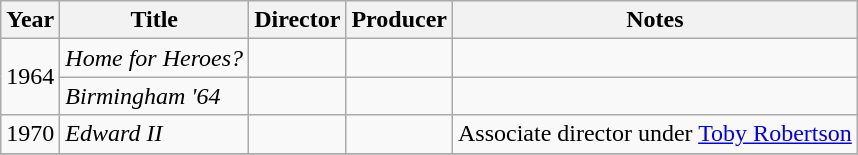<table class="wikitable">
<tr>
<th>Year</th>
<th>Title</th>
<th>Director</th>
<th>Producer</th>
<th>Notes</th>
</tr>
<tr>
<td rowspan=2>1964</td>
<td><em>Home for Heroes?</em></td>
<td></td>
<td></td>
<td></td>
</tr>
<tr>
<td><em>Birmingham '64</em></td>
<td></td>
<td></td>
<td></td>
</tr>
<tr>
<td>1970</td>
<td><em>Edward II</em></td>
<td></td>
<td></td>
<td>Associate director under <a href='#'>Toby Robertson</a></td>
</tr>
<tr>
</tr>
</table>
